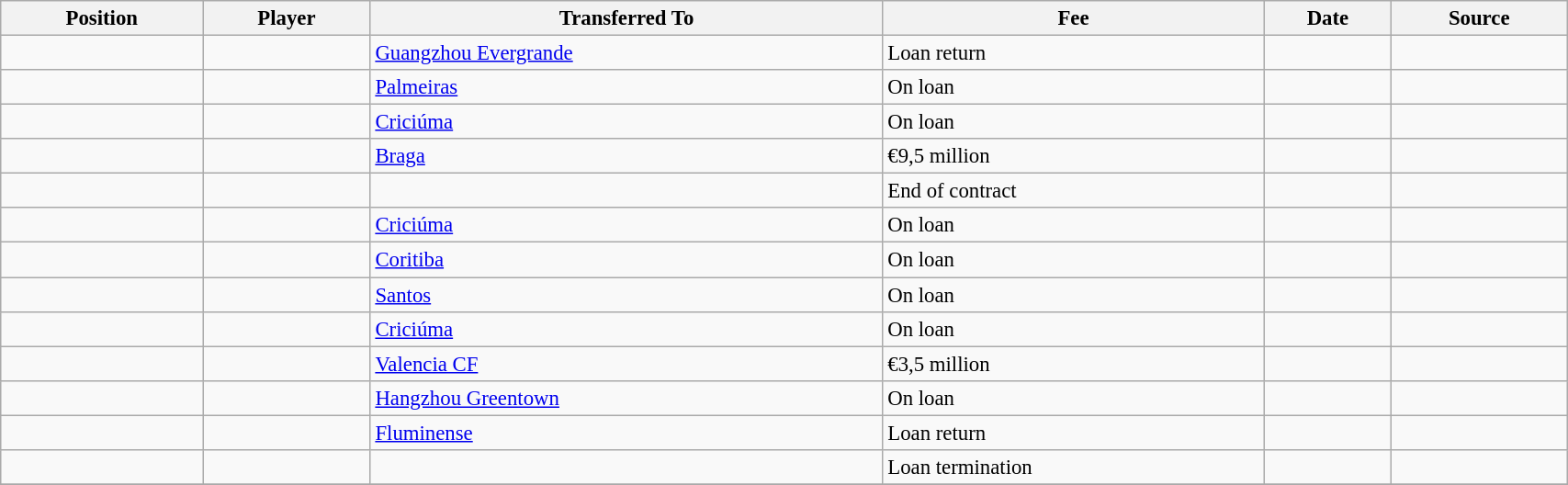<table class="wikitable sortable" style="width:90%; text-align:center; font-size:95%; text-align:left;">
<tr>
<th><strong>Position</strong></th>
<th><strong>Player</strong></th>
<th><strong>Transferred To</strong></th>
<th><strong>Fee</strong></th>
<th><strong>Date</strong></th>
<th><strong>Source</strong></th>
</tr>
<tr>
<td></td>
<td></td>
<td> <a href='#'>Guangzhou Evergrande</a></td>
<td>Loan return</td>
<td></td>
<td></td>
</tr>
<tr>
<td></td>
<td></td>
<td> <a href='#'>Palmeiras</a></td>
<td>On loan</td>
<td></td>
<td></td>
</tr>
<tr>
<td></td>
<td></td>
<td> <a href='#'>Criciúma</a></td>
<td>On loan</td>
<td></td>
<td></td>
</tr>
<tr>
<td></td>
<td></td>
<td> <a href='#'>Braga</a></td>
<td>€9,5 million</td>
<td></td>
<td></td>
</tr>
<tr>
<td></td>
<td></td>
<td></td>
<td>End of contract</td>
<td></td>
<td></td>
</tr>
<tr>
<td></td>
<td></td>
<td> <a href='#'>Criciúma</a></td>
<td>On loan</td>
<td></td>
<td></td>
</tr>
<tr>
<td></td>
<td></td>
<td> <a href='#'>Coritiba</a></td>
<td>On loan</td>
<td></td>
<td></td>
</tr>
<tr>
<td></td>
<td></td>
<td> <a href='#'>Santos</a></td>
<td>On loan</td>
<td></td>
<td></td>
</tr>
<tr>
<td></td>
<td></td>
<td> <a href='#'>Criciúma</a></td>
<td>On loan</td>
<td></td>
<td></td>
</tr>
<tr>
<td></td>
<td></td>
<td> <a href='#'>Valencia CF</a></td>
<td>€3,5 million</td>
<td></td>
<td></td>
</tr>
<tr>
<td></td>
<td></td>
<td> <a href='#'>Hangzhou Greentown</a></td>
<td>On loan</td>
<td></td>
<td></td>
</tr>
<tr>
<td></td>
<td></td>
<td> <a href='#'>Fluminense</a></td>
<td>Loan return</td>
<td></td>
<td></td>
</tr>
<tr>
<td></td>
<td></td>
<td></td>
<td>Loan termination</td>
<td></td>
<td></td>
</tr>
<tr>
</tr>
</table>
